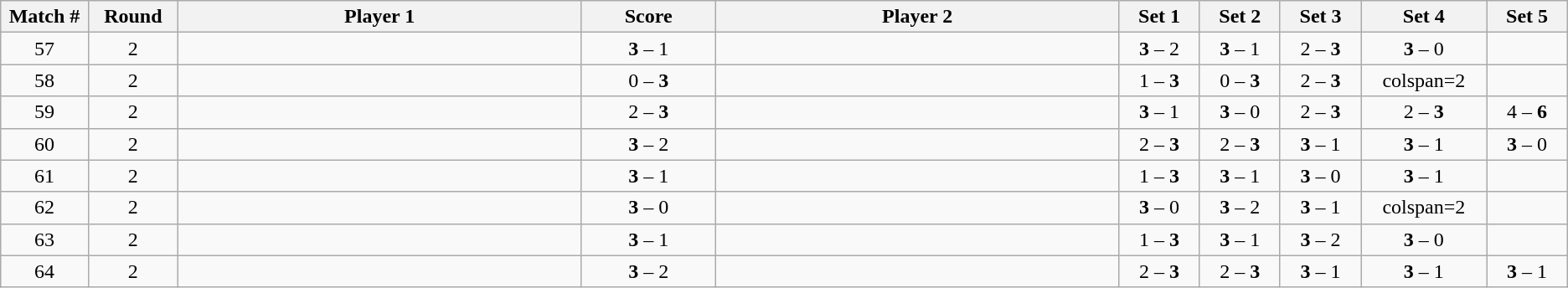<table class="wikitable">
<tr>
<th width="2%">Match #</th>
<th width="2%">Round</th>
<th width="15%">Player 1</th>
<th width="5%">Score</th>
<th width="15%">Player 2</th>
<th width="3%">Set 1</th>
<th width="3%">Set 2</th>
<th width="3%">Set 3</th>
<th width="3%">Set 4</th>
<th width="3%">Set 5</th>
</tr>
<tr style=text-align:center;">
<td>57</td>
<td>2</td>
<td></td>
<td><strong>3</strong> – 1</td>
<td></td>
<td><strong>3</strong> – 2</td>
<td><strong>3</strong> – 1</td>
<td>2 – <strong>3</strong></td>
<td><strong>3</strong> – 0</td>
<td></td>
</tr>
<tr style=text-align:center;">
<td>58</td>
<td>2</td>
<td></td>
<td>0 – <strong>3</strong></td>
<td></td>
<td>1 – <strong>3</strong></td>
<td>0 – <strong>3</strong></td>
<td>2 – <strong>3</strong></td>
<td>colspan=2</td>
</tr>
<tr style=text-align:center;">
<td>59</td>
<td>2</td>
<td></td>
<td>2 – <strong>3</strong></td>
<td></td>
<td><strong>3</strong> – 1</td>
<td><strong>3</strong> – 0</td>
<td>2 – <strong>3</strong></td>
<td>2 – <strong>3</strong></td>
<td>4 – <strong>6</strong></td>
</tr>
<tr style=text-align:center;">
<td>60</td>
<td>2</td>
<td></td>
<td><strong>3</strong> – 2</td>
<td></td>
<td>2 – <strong>3</strong></td>
<td>2 – <strong>3</strong></td>
<td><strong>3</strong> – 1</td>
<td><strong>3</strong> – 1</td>
<td><strong>3</strong> – 0</td>
</tr>
<tr style=text-align:center;">
<td>61</td>
<td>2</td>
<td></td>
<td><strong>3</strong> –  1</td>
<td></td>
<td>1 – <strong>3</strong></td>
<td><strong>3</strong> – 1</td>
<td><strong>3</strong> – 0</td>
<td><strong>3</strong> – 1</td>
<td></td>
</tr>
<tr style=text-align:center;">
<td>62</td>
<td>2</td>
<td></td>
<td><strong>3</strong> – 0</td>
<td></td>
<td><strong>3</strong> – 0</td>
<td><strong>3</strong> – 2</td>
<td><strong>3</strong> – 1</td>
<td>colspan=2</td>
</tr>
<tr style=text-align:center;">
<td>63</td>
<td>2</td>
<td></td>
<td><strong>3</strong> – 1</td>
<td></td>
<td>1 – <strong>3</strong></td>
<td><strong>3</strong> – 1</td>
<td><strong>3</strong> – 2</td>
<td><strong>3</strong> – 0</td>
<td></td>
</tr>
<tr style=text-align:center;">
<td>64</td>
<td>2</td>
<td></td>
<td><strong>3</strong> – 2</td>
<td></td>
<td>2 – <strong>3</strong></td>
<td>2 – <strong>3</strong></td>
<td><strong>3</strong> – 1</td>
<td><strong>3</strong> – 1</td>
<td><strong>3</strong> – 1</td>
</tr>
</table>
